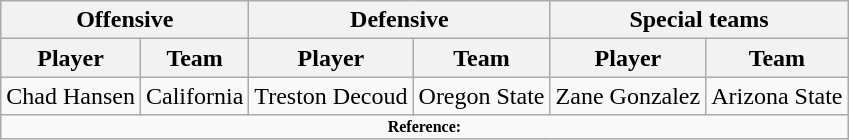<table class="wikitable">
<tr>
<th colspan="2">Offensive</th>
<th colspan="2">Defensive</th>
<th colspan="2">Special teams</th>
</tr>
<tr>
<th>Player</th>
<th>Team</th>
<th>Player</th>
<th>Team</th>
<th>Player</th>
<th>Team</th>
</tr>
<tr>
<td>Chad Hansen</td>
<td>California</td>
<td>Treston Decoud</td>
<td>Oregon State</td>
<td>Zane Gonzalez</td>
<td>Arizona State</td>
</tr>
<tr>
<td colspan="12"  style="font-size:8pt; text-align:center;"><strong>Reference:</strong></td>
</tr>
</table>
